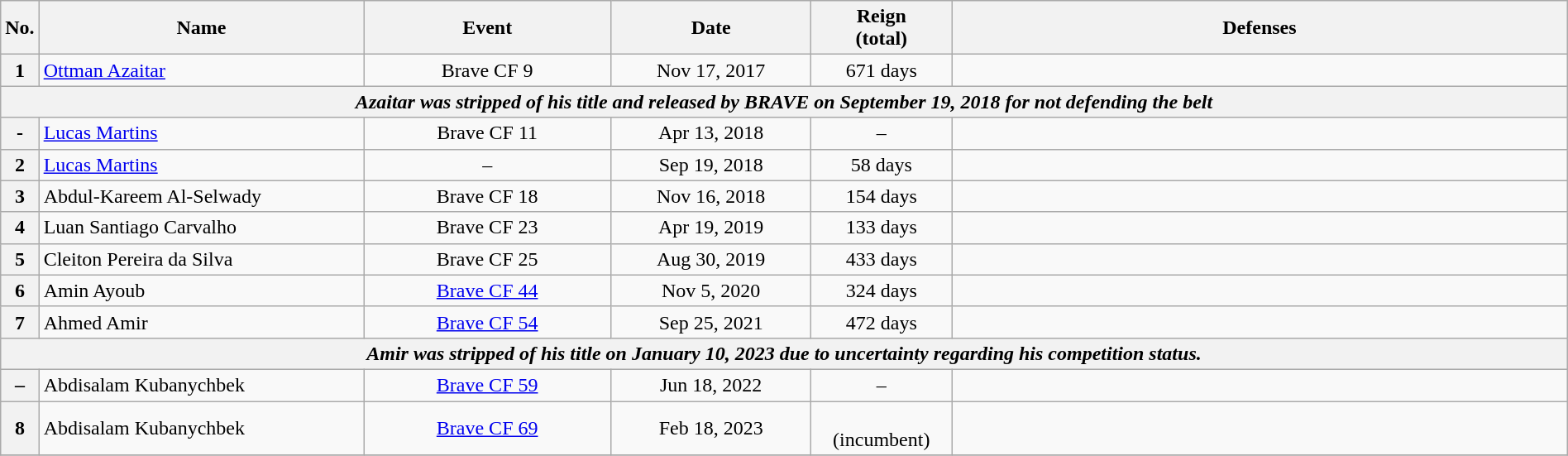<table class="wikitable" style="width:100%; font-size:100%;">
<tr>
<th style= width:1%;">No.</th>
<th style= width:21%;">Name</th>
<th style= width:16%;">Event</th>
<th style=width:13%;">Date</th>
<th style=width:9%;">Reign<br>(total)</th>
<th style= width:49%;">Defenses</th>
</tr>
<tr>
<th>1</th>
<td align=left> <a href='#'>Ottman Azaitar</a><br></td>
<td align=center>Brave CF 9<br></td>
<td align=center>Nov 17, 2017</td>
<td align=center>671 days</td>
<td></td>
</tr>
<tr>
<th align="center" colspan="6"><em>Azaitar was stripped of his title and released by BRAVE on September 19, 2018 for not defending the belt</em></th>
</tr>
<tr>
<th>-</th>
<td align=left> <a href='#'>Lucas Martins</a><br></td>
<td align=center>Brave CF 11<br></td>
<td align=center>Apr 13, 2018</td>
<td align=center>–</td>
<td></td>
</tr>
<tr>
<th>2</th>
<td align=left> <a href='#'>Lucas Martins</a><br></td>
<td align=center>–</td>
<td align=center>Sep 19, 2018</td>
<td align=center>58 days</td>
<td></td>
</tr>
<tr>
<th>3</th>
<td align=left> Abdul-Kareem Al-Selwady</td>
<td align=center>Brave CF 18 <br></td>
<td align=center>Nov 16, 2018</td>
<td align=center>154 days</td>
<td></td>
</tr>
<tr>
<th>4</th>
<td align=left> Luan Santiago Carvalho</td>
<td align=center>Brave CF 23 <br></td>
<td align=center>Apr 19, 2019</td>
<td align=center>133 days</td>
<td></td>
</tr>
<tr>
<th>5</th>
<td align=left> Cleiton Pereira da Silva</td>
<td align=center>Brave CF 25 <br></td>
<td align=center>Aug 30, 2019</td>
<td align=center>433 days</td>
<td></td>
</tr>
<tr>
<th>6</th>
<td align=left> Amin Ayoub</td>
<td align=center><a href='#'>Brave CF 44</a> <br></td>
<td align=center>Nov 5, 2020</td>
<td align=center>324 days</td>
<td></td>
</tr>
<tr>
<th>7</th>
<td align=left> Ahmed Amir</td>
<td align=center><a href='#'>Brave CF 54</a> <br></td>
<td align=center>Sep 25, 2021</td>
<td align=center>472 days</td>
<td></td>
</tr>
<tr>
<th align="center" colspan="6"><em>Amir was stripped of his title on January 10, 2023 due to uncertainty regarding his competition status.</em></th>
</tr>
<tr>
<th>–</th>
<td align=left> Abdisalam Kubanychbek<br></td>
<td align=center><a href='#'>Brave CF 59</a><br></td>
<td align=center>Jun 18, 2022</td>
<td align=center>–</td>
<td></td>
</tr>
<tr>
<th>8</th>
<td align=left> Abdisalam Kubanychbek<br></td>
<td align=center><a href='#'>Brave CF 69</a><br></td>
<td align=center>Feb 18, 2023</td>
<td align=center><br>(incumbent)</td>
<td><br>
</td>
</tr>
<tr>
</tr>
</table>
